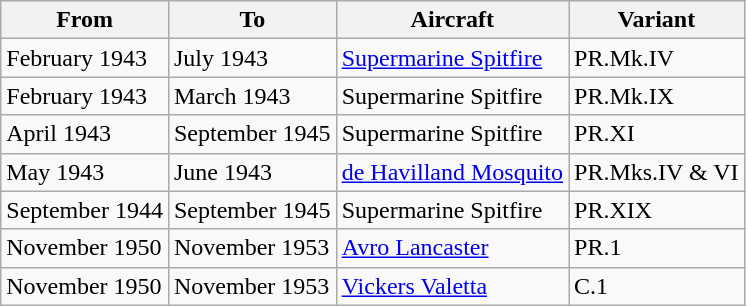<table class="wikitable">
<tr>
<th>From</th>
<th>To</th>
<th>Aircraft</th>
<th>Variant</th>
</tr>
<tr>
<td>February 1943</td>
<td>July 1943</td>
<td><a href='#'>Supermarine Spitfire</a></td>
<td>PR.Mk.IV</td>
</tr>
<tr>
<td>February 1943</td>
<td>March 1943</td>
<td>Supermarine Spitfire</td>
<td>PR.Mk.IX</td>
</tr>
<tr>
<td>April 1943</td>
<td>September 1945</td>
<td>Supermarine Spitfire</td>
<td>PR.XI</td>
</tr>
<tr>
<td>May 1943</td>
<td>June 1943</td>
<td><a href='#'>de Havilland Mosquito</a></td>
<td>PR.Mks.IV & VI</td>
</tr>
<tr>
<td>September 1944</td>
<td>September 1945</td>
<td>Supermarine Spitfire</td>
<td>PR.XIX</td>
</tr>
<tr>
<td>November 1950</td>
<td>November 1953</td>
<td><a href='#'>Avro Lancaster</a></td>
<td>PR.1</td>
</tr>
<tr>
<td>November 1950</td>
<td>November 1953</td>
<td><a href='#'>Vickers Valetta</a></td>
<td>C.1</td>
</tr>
</table>
